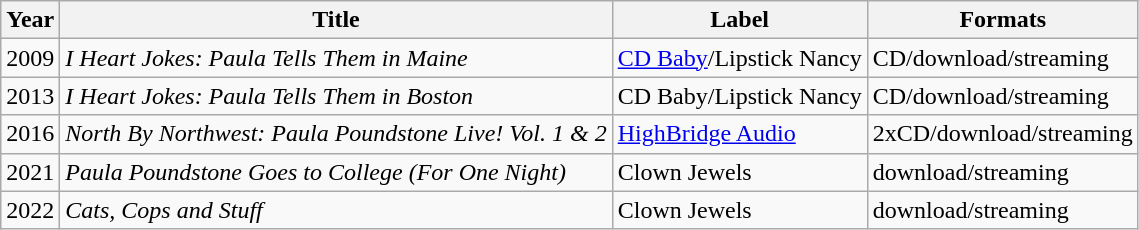<table class="wikitable">
<tr>
<th>Year</th>
<th>Title</th>
<th>Label</th>
<th>Formats</th>
</tr>
<tr>
<td>2009</td>
<td><em>I Heart Jokes: Paula Tells Them in Maine</em></td>
<td><a href='#'>CD Baby</a>/Lipstick Nancy</td>
<td>CD/download/streaming</td>
</tr>
<tr>
<td>2013</td>
<td><em>I Heart Jokes: Paula Tells Them in Boston</em></td>
<td>CD Baby/Lipstick Nancy</td>
<td>CD/download/streaming</td>
</tr>
<tr>
<td>2016</td>
<td><em>North By Northwest: Paula Poundstone Live! Vol. 1 & 2</em></td>
<td><a href='#'>HighBridge Audio</a></td>
<td>2xCD/download/streaming</td>
</tr>
<tr>
<td>2021</td>
<td><em>Paula Poundstone Goes to College (For One Night)</em></td>
<td>Clown Jewels</td>
<td>download/streaming</td>
</tr>
<tr>
<td>2022</td>
<td><em>Cats, Cops and Stuff</em></td>
<td>Clown Jewels</td>
<td>download/streaming</td>
</tr>
</table>
